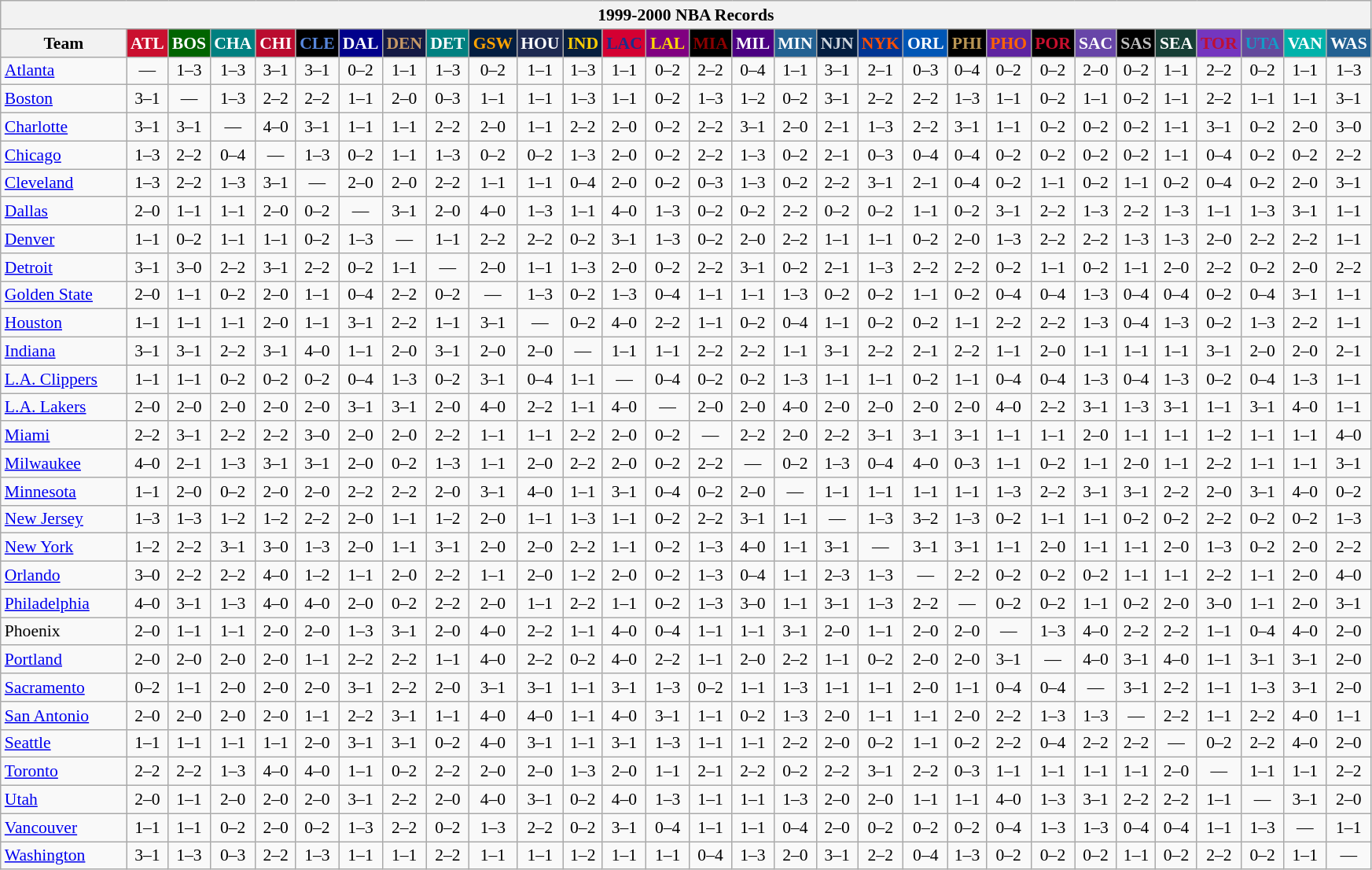<table class="wikitable" style="font-size:90%; text-align:center;">
<tr>
<th colspan=30>1999-2000 NBA Records</th>
</tr>
<tr>
<th width=100>Team</th>
<th style="background:#CA102F;color:#FFFFFF;width=35">ATL</th>
<th style="background:#006400;color:#FFFFFF;width=35">BOS</th>
<th style="background:#008080;color:#FFFFFF;width=35">CHA</th>
<th style="background:#BA0C2F;color:#FFFFFF;width=35">CHI</th>
<th style="background:#000000;color:#5787DC;width=35">CLE</th>
<th style="background:#00008B;color:#FFFFFF;width=35">DAL</th>
<th style="background:#141A44;color:#C69966;width=35">DEN</th>
<th style="background:#008080;color:#FFFFFF;width=35">DET</th>
<th style="background:#031E41;color:#FEA302;width=35">GSW</th>
<th style="background:#1D2951;color:#FFFFFF;width=35">HOU</th>
<th style="background:#081F3F;color:#FDCC04;width=35">IND</th>
<th style="background:#D40032;color:#1A2E8B;width=35">LAC</th>
<th style="background:#800080;color:#FFD700;width=35">LAL</th>
<th style="background:#000000;color:#8B0000;width=35">MIA</th>
<th style="background:#4B0082;color:#FFFFFF;width=35">MIL</th>
<th style="background:#236192;color:#FFFFFF;width=35">MIN</th>
<th style="background:#031E41;color:#CED5DD;width=35">NJN</th>
<th style="background:#003593;color:#FF4F03;width=35">NYK</th>
<th style="background:#0056B5;color:#FFFFFF;width=35">ORL</th>
<th style="background:#000000;color:#BB9754;width=35">PHI</th>
<th style="background:#5F24A0;color:#FF6303;width=35">PHO</th>
<th style="background:#000000;color:#C90F2E;width=35">POR</th>
<th style="background:#6846A8;color:#FFFFFF;width=35">SAC</th>
<th style="background:#000000;color:#C0C0C0;width=35">SAS</th>
<th style="background:#173F36;color:#FFFFFF;width=35">SEA</th>
<th style="background:#7436BF;color:#BE0F34;width=35">TOR</th>
<th style="background:#644A9C;color:#149BC7;width=35">UTA</th>
<th style="background:#00B2AA;color:#FFFFFF;width=35">VAN</th>
<th style="background:#236192;color:#FFFFFF;width=35">WAS</th>
</tr>
<tr>
<td style="text-align:left;"><a href='#'>Atlanta</a></td>
<td>—</td>
<td>1–3</td>
<td>1–3</td>
<td>3–1</td>
<td>3–1</td>
<td>0–2</td>
<td>1–1</td>
<td>1–3</td>
<td>0–2</td>
<td>1–1</td>
<td>1–3</td>
<td>1–1</td>
<td>0–2</td>
<td>2–2</td>
<td>0–4</td>
<td>1–1</td>
<td>3–1</td>
<td>2–1</td>
<td>0–3</td>
<td>0–4</td>
<td>0–2</td>
<td>0–2</td>
<td>2–0</td>
<td>0–2</td>
<td>1–1</td>
<td>2–2</td>
<td>0–2</td>
<td>1–1</td>
<td>1–3</td>
</tr>
<tr>
<td style="text-align:left;"><a href='#'>Boston</a></td>
<td>3–1</td>
<td>—</td>
<td>1–3</td>
<td>2–2</td>
<td>2–2</td>
<td>1–1</td>
<td>2–0</td>
<td>0–3</td>
<td>1–1</td>
<td>1–1</td>
<td>1–3</td>
<td>1–1</td>
<td>0–2</td>
<td>1–3</td>
<td>1–2</td>
<td>0–2</td>
<td>3–1</td>
<td>2–2</td>
<td>2–2</td>
<td>1–3</td>
<td>1–1</td>
<td>0–2</td>
<td>1–1</td>
<td>0–2</td>
<td>1–1</td>
<td>2–2</td>
<td>1–1</td>
<td>1–1</td>
<td>3–1</td>
</tr>
<tr>
<td style="text-align:left;"><a href='#'>Charlotte</a></td>
<td>3–1</td>
<td>3–1</td>
<td>—</td>
<td>4–0</td>
<td>3–1</td>
<td>1–1</td>
<td>1–1</td>
<td>2–2</td>
<td>2–0</td>
<td>1–1</td>
<td>2–2</td>
<td>2–0</td>
<td>0–2</td>
<td>2–2</td>
<td>3–1</td>
<td>2–0</td>
<td>2–1</td>
<td>1–3</td>
<td>2–2</td>
<td>3–1</td>
<td>1–1</td>
<td>0–2</td>
<td>0–2</td>
<td>0–2</td>
<td>1–1</td>
<td>3–1</td>
<td>0–2</td>
<td>2–0</td>
<td>3–0</td>
</tr>
<tr>
<td style="text-align:left;"><a href='#'>Chicago</a></td>
<td>1–3</td>
<td>2–2</td>
<td>0–4</td>
<td>—</td>
<td>1–3</td>
<td>0–2</td>
<td>1–1</td>
<td>1–3</td>
<td>0–2</td>
<td>0–2</td>
<td>1–3</td>
<td>2–0</td>
<td>0–2</td>
<td>2–2</td>
<td>1–3</td>
<td>0–2</td>
<td>2–1</td>
<td>0–3</td>
<td>0–4</td>
<td>0–4</td>
<td>0–2</td>
<td>0–2</td>
<td>0–2</td>
<td>0–2</td>
<td>1–1</td>
<td>0–4</td>
<td>0–2</td>
<td>0–2</td>
<td>2–2</td>
</tr>
<tr>
<td style="text-align:left;"><a href='#'>Cleveland</a></td>
<td>1–3</td>
<td>2–2</td>
<td>1–3</td>
<td>3–1</td>
<td>—</td>
<td>2–0</td>
<td>2–0</td>
<td>2–2</td>
<td>1–1</td>
<td>1–1</td>
<td>0–4</td>
<td>2–0</td>
<td>0–2</td>
<td>0–3</td>
<td>1–3</td>
<td>0–2</td>
<td>2–2</td>
<td>3–1</td>
<td>2–1</td>
<td>0–4</td>
<td>0–2</td>
<td>1–1</td>
<td>0–2</td>
<td>1–1</td>
<td>0–2</td>
<td>0–4</td>
<td>0–2</td>
<td>2–0</td>
<td>3–1</td>
</tr>
<tr>
<td style="text-align:left;"><a href='#'>Dallas</a></td>
<td>2–0</td>
<td>1–1</td>
<td>1–1</td>
<td>2–0</td>
<td>0–2</td>
<td>—</td>
<td>3–1</td>
<td>2–0</td>
<td>4–0</td>
<td>1–3</td>
<td>1–1</td>
<td>4–0</td>
<td>1–3</td>
<td>0–2</td>
<td>0–2</td>
<td>2–2</td>
<td>0–2</td>
<td>0–2</td>
<td>1–1</td>
<td>0–2</td>
<td>3–1</td>
<td>2–2</td>
<td>1–3</td>
<td>2–2</td>
<td>1–3</td>
<td>1–1</td>
<td>1–3</td>
<td>3–1</td>
<td>1–1</td>
</tr>
<tr>
<td style="text-align:left;"><a href='#'>Denver</a></td>
<td>1–1</td>
<td>0–2</td>
<td>1–1</td>
<td>1–1</td>
<td>0–2</td>
<td>1–3</td>
<td>—</td>
<td>1–1</td>
<td>2–2</td>
<td>2–2</td>
<td>0–2</td>
<td>3–1</td>
<td>1–3</td>
<td>0–2</td>
<td>2–0</td>
<td>2–2</td>
<td>1–1</td>
<td>1–1</td>
<td>0–2</td>
<td>2–0</td>
<td>1–3</td>
<td>2–2</td>
<td>2–2</td>
<td>1–3</td>
<td>1–3</td>
<td>2–0</td>
<td>2–2</td>
<td>2–2</td>
<td>1–1</td>
</tr>
<tr>
<td style="text-align:left;"><a href='#'>Detroit</a></td>
<td>3–1</td>
<td>3–0</td>
<td>2–2</td>
<td>3–1</td>
<td>2–2</td>
<td>0–2</td>
<td>1–1</td>
<td>—</td>
<td>2–0</td>
<td>1–1</td>
<td>1–3</td>
<td>2–0</td>
<td>0–2</td>
<td>2–2</td>
<td>3–1</td>
<td>0–2</td>
<td>2–1</td>
<td>1–3</td>
<td>2–2</td>
<td>2–2</td>
<td>0–2</td>
<td>1–1</td>
<td>0–2</td>
<td>1–1</td>
<td>2–0</td>
<td>2–2</td>
<td>0–2</td>
<td>2–0</td>
<td>2–2</td>
</tr>
<tr>
<td style="text-align:left;"><a href='#'>Golden State</a></td>
<td>2–0</td>
<td>1–1</td>
<td>0–2</td>
<td>2–0</td>
<td>1–1</td>
<td>0–4</td>
<td>2–2</td>
<td>0–2</td>
<td>—</td>
<td>1–3</td>
<td>0–2</td>
<td>1–3</td>
<td>0–4</td>
<td>1–1</td>
<td>1–1</td>
<td>1–3</td>
<td>0–2</td>
<td>0–2</td>
<td>1–1</td>
<td>0–2</td>
<td>0–4</td>
<td>0–4</td>
<td>1–3</td>
<td>0–4</td>
<td>0–4</td>
<td>0–2</td>
<td>0–4</td>
<td>3–1</td>
<td>1–1</td>
</tr>
<tr>
<td style="text-align:left;"><a href='#'>Houston</a></td>
<td>1–1</td>
<td>1–1</td>
<td>1–1</td>
<td>2–0</td>
<td>1–1</td>
<td>3–1</td>
<td>2–2</td>
<td>1–1</td>
<td>3–1</td>
<td>—</td>
<td>0–2</td>
<td>4–0</td>
<td>2–2</td>
<td>1–1</td>
<td>0–2</td>
<td>0–4</td>
<td>1–1</td>
<td>0–2</td>
<td>0–2</td>
<td>1–1</td>
<td>2–2</td>
<td>2–2</td>
<td>1–3</td>
<td>0–4</td>
<td>1–3</td>
<td>0–2</td>
<td>1–3</td>
<td>2–2</td>
<td>1–1</td>
</tr>
<tr>
<td style="text-align:left;"><a href='#'>Indiana</a></td>
<td>3–1</td>
<td>3–1</td>
<td>2–2</td>
<td>3–1</td>
<td>4–0</td>
<td>1–1</td>
<td>2–0</td>
<td>3–1</td>
<td>2–0</td>
<td>2–0</td>
<td>—</td>
<td>1–1</td>
<td>1–1</td>
<td>2–2</td>
<td>2–2</td>
<td>1–1</td>
<td>3–1</td>
<td>2–2</td>
<td>2–1</td>
<td>2–2</td>
<td>1–1</td>
<td>2–0</td>
<td>1–1</td>
<td>1–1</td>
<td>1–1</td>
<td>3–1</td>
<td>2–0</td>
<td>2–0</td>
<td>2–1</td>
</tr>
<tr>
<td style="text-align:left;"><a href='#'>L.A. Clippers</a></td>
<td>1–1</td>
<td>1–1</td>
<td>0–2</td>
<td>0–2</td>
<td>0–2</td>
<td>0–4</td>
<td>1–3</td>
<td>0–2</td>
<td>3–1</td>
<td>0–4</td>
<td>1–1</td>
<td>—</td>
<td>0–4</td>
<td>0–2</td>
<td>0–2</td>
<td>1–3</td>
<td>1–1</td>
<td>1–1</td>
<td>0–2</td>
<td>1–1</td>
<td>0–4</td>
<td>0–4</td>
<td>1–3</td>
<td>0–4</td>
<td>1–3</td>
<td>0–2</td>
<td>0–4</td>
<td>1–3</td>
<td>1–1</td>
</tr>
<tr>
<td style="text-align:left;"><a href='#'>L.A. Lakers</a></td>
<td>2–0</td>
<td>2–0</td>
<td>2–0</td>
<td>2–0</td>
<td>2–0</td>
<td>3–1</td>
<td>3–1</td>
<td>2–0</td>
<td>4–0</td>
<td>2–2</td>
<td>1–1</td>
<td>4–0</td>
<td>—</td>
<td>2–0</td>
<td>2–0</td>
<td>4–0</td>
<td>2–0</td>
<td>2–0</td>
<td>2–0</td>
<td>2–0</td>
<td>4–0</td>
<td>2–2</td>
<td>3–1</td>
<td>1–3</td>
<td>3–1</td>
<td>1–1</td>
<td>3–1</td>
<td>4–0</td>
<td>1–1</td>
</tr>
<tr>
<td style="text-align:left;"><a href='#'>Miami</a></td>
<td>2–2</td>
<td>3–1</td>
<td>2–2</td>
<td>2–2</td>
<td>3–0</td>
<td>2–0</td>
<td>2–0</td>
<td>2–2</td>
<td>1–1</td>
<td>1–1</td>
<td>2–2</td>
<td>2–0</td>
<td>0–2</td>
<td>—</td>
<td>2–2</td>
<td>2–0</td>
<td>2–2</td>
<td>3–1</td>
<td>3–1</td>
<td>3–1</td>
<td>1–1</td>
<td>1–1</td>
<td>2–0</td>
<td>1–1</td>
<td>1–1</td>
<td>1–2</td>
<td>1–1</td>
<td>1–1</td>
<td>4–0</td>
</tr>
<tr>
<td style="text-align:left;"><a href='#'>Milwaukee</a></td>
<td>4–0</td>
<td>2–1</td>
<td>1–3</td>
<td>3–1</td>
<td>3–1</td>
<td>2–0</td>
<td>0–2</td>
<td>1–3</td>
<td>1–1</td>
<td>2–0</td>
<td>2–2</td>
<td>2–0</td>
<td>0–2</td>
<td>2–2</td>
<td>—</td>
<td>0–2</td>
<td>1–3</td>
<td>0–4</td>
<td>4–0</td>
<td>0–3</td>
<td>1–1</td>
<td>0–2</td>
<td>1–1</td>
<td>2–0</td>
<td>1–1</td>
<td>2–2</td>
<td>1–1</td>
<td>1–1</td>
<td>3–1</td>
</tr>
<tr>
<td style="text-align:left;"><a href='#'>Minnesota</a></td>
<td>1–1</td>
<td>2–0</td>
<td>0–2</td>
<td>2–0</td>
<td>2–0</td>
<td>2–2</td>
<td>2–2</td>
<td>2–0</td>
<td>3–1</td>
<td>4–0</td>
<td>1–1</td>
<td>3–1</td>
<td>0–4</td>
<td>0–2</td>
<td>2–0</td>
<td>—</td>
<td>1–1</td>
<td>1–1</td>
<td>1–1</td>
<td>1–1</td>
<td>1–3</td>
<td>2–2</td>
<td>3–1</td>
<td>3–1</td>
<td>2–2</td>
<td>2–0</td>
<td>3–1</td>
<td>4–0</td>
<td>0–2</td>
</tr>
<tr>
<td style="text-align:left;"><a href='#'>New Jersey</a></td>
<td>1–3</td>
<td>1–3</td>
<td>1–2</td>
<td>1–2</td>
<td>2–2</td>
<td>2–0</td>
<td>1–1</td>
<td>1–2</td>
<td>2–0</td>
<td>1–1</td>
<td>1–3</td>
<td>1–1</td>
<td>0–2</td>
<td>2–2</td>
<td>3–1</td>
<td>1–1</td>
<td>—</td>
<td>1–3</td>
<td>3–2</td>
<td>1–3</td>
<td>0–2</td>
<td>1–1</td>
<td>1–1</td>
<td>0–2</td>
<td>0–2</td>
<td>2–2</td>
<td>0–2</td>
<td>0–2</td>
<td>1–3</td>
</tr>
<tr>
<td style="text-align:left;"><a href='#'>New York</a></td>
<td>1–2</td>
<td>2–2</td>
<td>3–1</td>
<td>3–0</td>
<td>1–3</td>
<td>2–0</td>
<td>1–1</td>
<td>3–1</td>
<td>2–0</td>
<td>2–0</td>
<td>2–2</td>
<td>1–1</td>
<td>0–2</td>
<td>1–3</td>
<td>4–0</td>
<td>1–1</td>
<td>3–1</td>
<td>—</td>
<td>3–1</td>
<td>3–1</td>
<td>1–1</td>
<td>2–0</td>
<td>1–1</td>
<td>1–1</td>
<td>2–0</td>
<td>1–3</td>
<td>0–2</td>
<td>2–0</td>
<td>2–2</td>
</tr>
<tr>
<td style="text-align:left;"><a href='#'>Orlando</a></td>
<td>3–0</td>
<td>2–2</td>
<td>2–2</td>
<td>4–0</td>
<td>1–2</td>
<td>1–1</td>
<td>2–0</td>
<td>2–2</td>
<td>1–1</td>
<td>2–0</td>
<td>1–2</td>
<td>2–0</td>
<td>0–2</td>
<td>1–3</td>
<td>0–4</td>
<td>1–1</td>
<td>2–3</td>
<td>1–3</td>
<td>—</td>
<td>2–2</td>
<td>0–2</td>
<td>0–2</td>
<td>0–2</td>
<td>1–1</td>
<td>1–1</td>
<td>2–2</td>
<td>1–1</td>
<td>2–0</td>
<td>4–0</td>
</tr>
<tr>
<td style="text-align:left;"><a href='#'>Philadelphia</a></td>
<td>4–0</td>
<td>3–1</td>
<td>1–3</td>
<td>4–0</td>
<td>4–0</td>
<td>2–0</td>
<td>0–2</td>
<td>2–2</td>
<td>2–0</td>
<td>1–1</td>
<td>2–2</td>
<td>1–1</td>
<td>0–2</td>
<td>1–3</td>
<td>3–0</td>
<td>1–1</td>
<td>3–1</td>
<td>1–3</td>
<td>2–2</td>
<td>—</td>
<td>0–2</td>
<td>0–2</td>
<td>1–1</td>
<td>0–2</td>
<td>2–0</td>
<td>3–0</td>
<td>1–1</td>
<td>2–0</td>
<td>3–1</td>
</tr>
<tr>
<td style="text-align:left;">Phoenix</td>
<td>2–0</td>
<td>1–1</td>
<td>1–1</td>
<td>2–0</td>
<td>2–0</td>
<td>1–3</td>
<td>3–1</td>
<td>2–0</td>
<td>4–0</td>
<td>2–2</td>
<td>1–1</td>
<td>4–0</td>
<td>0–4</td>
<td>1–1</td>
<td>1–1</td>
<td>3–1</td>
<td>2–0</td>
<td>1–1</td>
<td>2–0</td>
<td>2–0</td>
<td>—</td>
<td>1–3</td>
<td>4–0</td>
<td>2–2</td>
<td>2–2</td>
<td>1–1</td>
<td>0–4</td>
<td>4–0</td>
<td>2–0</td>
</tr>
<tr>
<td style="text-align:left;"><a href='#'>Portland</a></td>
<td>2–0</td>
<td>2–0</td>
<td>2–0</td>
<td>2–0</td>
<td>1–1</td>
<td>2–2</td>
<td>2–2</td>
<td>1–1</td>
<td>4–0</td>
<td>2–2</td>
<td>0–2</td>
<td>4–0</td>
<td>2–2</td>
<td>1–1</td>
<td>2–0</td>
<td>2–2</td>
<td>1–1</td>
<td>0–2</td>
<td>2–0</td>
<td>2–0</td>
<td>3–1</td>
<td>—</td>
<td>4–0</td>
<td>3–1</td>
<td>4–0</td>
<td>1–1</td>
<td>3–1</td>
<td>3–1</td>
<td>2–0</td>
</tr>
<tr>
<td style="text-align:left;"><a href='#'>Sacramento</a></td>
<td>0–2</td>
<td>1–1</td>
<td>2–0</td>
<td>2–0</td>
<td>2–0</td>
<td>3–1</td>
<td>2–2</td>
<td>2–0</td>
<td>3–1</td>
<td>3–1</td>
<td>1–1</td>
<td>3–1</td>
<td>1–3</td>
<td>0–2</td>
<td>1–1</td>
<td>1–3</td>
<td>1–1</td>
<td>1–1</td>
<td>2–0</td>
<td>1–1</td>
<td>0–4</td>
<td>0–4</td>
<td>—</td>
<td>3–1</td>
<td>2–2</td>
<td>1–1</td>
<td>1–3</td>
<td>3–1</td>
<td>2–0</td>
</tr>
<tr>
<td style="text-align:left;"><a href='#'>San Antonio</a></td>
<td>2–0</td>
<td>2–0</td>
<td>2–0</td>
<td>2–0</td>
<td>1–1</td>
<td>2–2</td>
<td>3–1</td>
<td>1–1</td>
<td>4–0</td>
<td>4–0</td>
<td>1–1</td>
<td>4–0</td>
<td>3–1</td>
<td>1–1</td>
<td>0–2</td>
<td>1–3</td>
<td>2–0</td>
<td>1–1</td>
<td>1–1</td>
<td>2–0</td>
<td>2–2</td>
<td>1–3</td>
<td>1–3</td>
<td>—</td>
<td>2–2</td>
<td>1–1</td>
<td>2–2</td>
<td>4–0</td>
<td>1–1</td>
</tr>
<tr>
<td style="text-align:left;"><a href='#'>Seattle</a></td>
<td>1–1</td>
<td>1–1</td>
<td>1–1</td>
<td>1–1</td>
<td>2–0</td>
<td>3–1</td>
<td>3–1</td>
<td>0–2</td>
<td>4–0</td>
<td>3–1</td>
<td>1–1</td>
<td>3–1</td>
<td>1–3</td>
<td>1–1</td>
<td>1–1</td>
<td>2–2</td>
<td>2–0</td>
<td>0–2</td>
<td>1–1</td>
<td>0–2</td>
<td>2–2</td>
<td>0–4</td>
<td>2–2</td>
<td>2–2</td>
<td>—</td>
<td>0–2</td>
<td>2–2</td>
<td>4–0</td>
<td>2–0</td>
</tr>
<tr>
<td style="text-align:left;"><a href='#'>Toronto</a></td>
<td>2–2</td>
<td>2–2</td>
<td>1–3</td>
<td>4–0</td>
<td>4–0</td>
<td>1–1</td>
<td>0–2</td>
<td>2–2</td>
<td>2–0</td>
<td>2–0</td>
<td>1–3</td>
<td>2–0</td>
<td>1–1</td>
<td>2–1</td>
<td>2–2</td>
<td>0–2</td>
<td>2–2</td>
<td>3–1</td>
<td>2–2</td>
<td>0–3</td>
<td>1–1</td>
<td>1–1</td>
<td>1–1</td>
<td>1–1</td>
<td>2–0</td>
<td>—</td>
<td>1–1</td>
<td>1–1</td>
<td>2–2</td>
</tr>
<tr>
<td style="text-align:left;"><a href='#'>Utah</a></td>
<td>2–0</td>
<td>1–1</td>
<td>2–0</td>
<td>2–0</td>
<td>2–0</td>
<td>3–1</td>
<td>2–2</td>
<td>2–0</td>
<td>4–0</td>
<td>3–1</td>
<td>0–2</td>
<td>4–0</td>
<td>1–3</td>
<td>1–1</td>
<td>1–1</td>
<td>1–3</td>
<td>2–0</td>
<td>2–0</td>
<td>1–1</td>
<td>1–1</td>
<td>4–0</td>
<td>1–3</td>
<td>3–1</td>
<td>2–2</td>
<td>2–2</td>
<td>1–1</td>
<td>—</td>
<td>3–1</td>
<td>2–0</td>
</tr>
<tr>
<td style="text-align:left;"><a href='#'>Vancouver</a></td>
<td>1–1</td>
<td>1–1</td>
<td>0–2</td>
<td>2–0</td>
<td>0–2</td>
<td>1–3</td>
<td>2–2</td>
<td>0–2</td>
<td>1–3</td>
<td>2–2</td>
<td>0–2</td>
<td>3–1</td>
<td>0–4</td>
<td>1–1</td>
<td>1–1</td>
<td>0–4</td>
<td>2–0</td>
<td>0–2</td>
<td>0–2</td>
<td>0–2</td>
<td>0–4</td>
<td>1–3</td>
<td>1–3</td>
<td>0–4</td>
<td>0–4</td>
<td>1–1</td>
<td>1–3</td>
<td>—</td>
<td>1–1</td>
</tr>
<tr>
<td style="text-align:left;"><a href='#'>Washington</a></td>
<td>3–1</td>
<td>1–3</td>
<td>0–3</td>
<td>2–2</td>
<td>1–3</td>
<td>1–1</td>
<td>1–1</td>
<td>2–2</td>
<td>1–1</td>
<td>1–1</td>
<td>1–2</td>
<td>1–1</td>
<td>1–1</td>
<td>0–4</td>
<td>1–3</td>
<td>2–0</td>
<td>3–1</td>
<td>2–2</td>
<td>0–4</td>
<td>1–3</td>
<td>0–2</td>
<td>0–2</td>
<td>0–2</td>
<td>1–1</td>
<td>0–2</td>
<td>2–2</td>
<td>0–2</td>
<td>1–1</td>
<td>—</td>
</tr>
</table>
